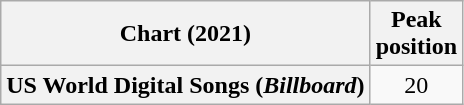<table class="wikitable plainrowheaders" style="text-align:center">
<tr>
<th scope="col">Chart (2021)</th>
<th scope="col">Peak<br>position</th>
</tr>
<tr>
<th scope="row">US World Digital Songs (<em>Billboard</em>)</th>
<td align="center">20</td>
</tr>
</table>
